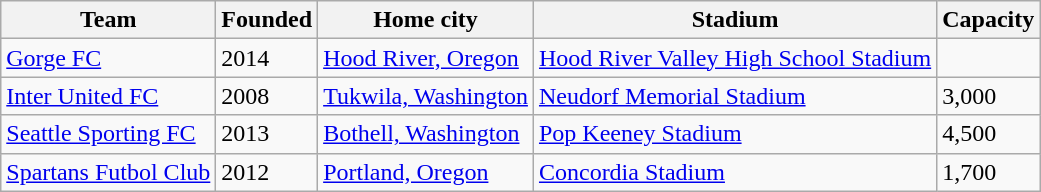<table class="wikitable sortable collapsible collapsed">
<tr>
<th>Team</th>
<th>Founded</th>
<th>Home city</th>
<th>Stadium</th>
<th>Capacity</th>
</tr>
<tr>
<td><a href='#'>Gorge FC</a></td>
<td>2014</td>
<td><a href='#'>Hood River, Oregon</a></td>
<td><a href='#'>Hood River Valley High School Stadium</a></td>
<td></td>
</tr>
<tr>
<td><a href='#'>Inter United FC</a></td>
<td>2008</td>
<td><a href='#'>Tukwila, Washington</a></td>
<td><a href='#'>Neudorf Memorial Stadium</a></td>
<td>3,000</td>
</tr>
<tr>
<td><a href='#'>Seattle Sporting FC</a></td>
<td>2013</td>
<td><a href='#'>Bothell, Washington</a></td>
<td><a href='#'>Pop Keeney Stadium</a></td>
<td>4,500</td>
</tr>
<tr>
<td><a href='#'>Spartans Futbol Club</a></td>
<td>2012</td>
<td><a href='#'>Portland, Oregon</a></td>
<td><a href='#'>Concordia Stadium</a></td>
<td>1,700</td>
</tr>
</table>
